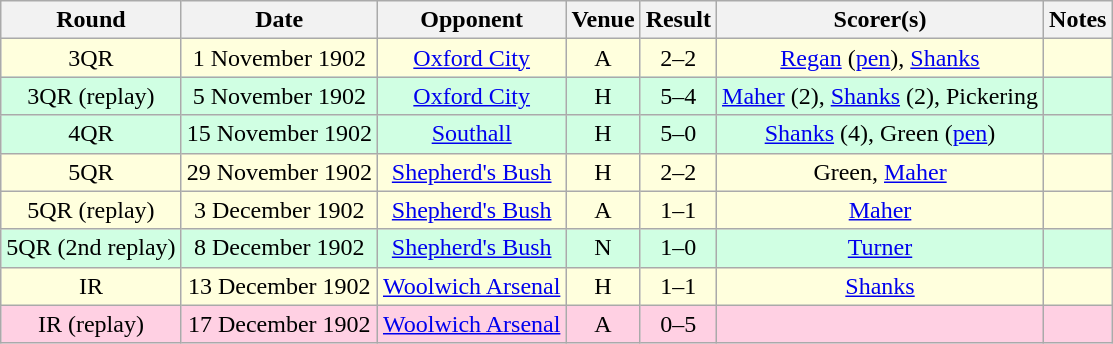<table class="wikitable sortable" style="text-align:center;">
<tr>
<th>Round</th>
<th>Date</th>
<th>Opponent</th>
<th>Venue</th>
<th>Result</th>
<th>Scorer(s)</th>
<th>Notes</th>
</tr>
<tr style="background:#ffd;">
<td>3QR</td>
<td>1 November 1902</td>
<td><a href='#'>Oxford City</a></td>
<td>A</td>
<td>2–2</td>
<td><a href='#'>Regan</a> (<a href='#'>pen</a>), <a href='#'>Shanks</a></td>
<td></td>
</tr>
<tr style="background:#d0ffe3;">
<td>3QR (replay)</td>
<td>5 November 1902</td>
<td><a href='#'>Oxford City</a></td>
<td>H</td>
<td>5–4</td>
<td><a href='#'>Maher</a> (2), <a href='#'>Shanks</a> (2), Pickering</td>
<td></td>
</tr>
<tr style="background:#d0ffe3;">
<td>4QR</td>
<td>15 November 1902</td>
<td><a href='#'>Southall</a></td>
<td>H</td>
<td>5–0</td>
<td><a href='#'>Shanks</a> (4), Green (<a href='#'>pen</a>)</td>
<td></td>
</tr>
<tr style="background:#ffd;">
<td>5QR</td>
<td>29 November 1902</td>
<td><a href='#'>Shepherd's Bush</a></td>
<td>H</td>
<td>2–2</td>
<td>Green, <a href='#'>Maher</a></td>
<td></td>
</tr>
<tr style="background:#ffd;">
<td>5QR (replay)</td>
<td>3 December 1902</td>
<td><a href='#'>Shepherd's Bush</a></td>
<td>A</td>
<td>1–1</td>
<td><a href='#'>Maher</a></td>
<td></td>
</tr>
<tr style="background:#d0ffe3;">
<td>5QR (2nd replay)</td>
<td>8 December 1902</td>
<td><a href='#'>Shepherd's Bush</a></td>
<td>N</td>
<td>1–0</td>
<td><a href='#'>Turner</a></td>
<td></td>
</tr>
<tr style="background:#ffd;">
<td>IR</td>
<td>13 December 1902</td>
<td><a href='#'>Woolwich Arsenal</a></td>
<td>H</td>
<td>1–1</td>
<td><a href='#'>Shanks</a></td>
<td></td>
</tr>
<tr style="background:#ffd0e3;">
<td>IR (replay)</td>
<td>17 December 1902</td>
<td><a href='#'>Woolwich Arsenal</a></td>
<td>A</td>
<td>0–5</td>
<td></td>
<td></td>
</tr>
</table>
